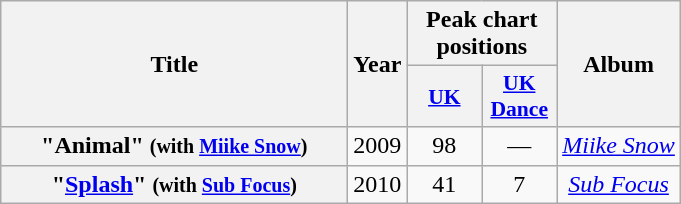<table class="wikitable plainrowheaders" style="text-align:center;">
<tr>
<th scope="col" style="width:14em;" rowspan="2">Title</th>
<th scope="col" rowspan="2">Year</th>
<th scope="col" colspan="2">Peak chart positions</th>
<th scope="col" rowspan="2">Album</th>
</tr>
<tr>
<th scope="col" style="width:3em; font-size:90%"><a href='#'>UK</a></th>
<th scope="col" style="width:3em; font-size:90%"><a href='#'>UK<br>Dance</a></th>
</tr>
<tr>
<th scope="row">"Animal" <small>(with <a href='#'>Miike Snow</a>)</small></th>
<td>2009</td>
<td>98</td>
<td>—</td>
<td><em><a href='#'>Miike Snow</a></em></td>
</tr>
<tr>
<th scope="row">"<a href='#'>Splash</a>" <small>(with <a href='#'>Sub Focus</a>)</small></th>
<td>2010</td>
<td>41</td>
<td>7</td>
<td><em><a href='#'>Sub Focus</a></em></td>
</tr>
</table>
